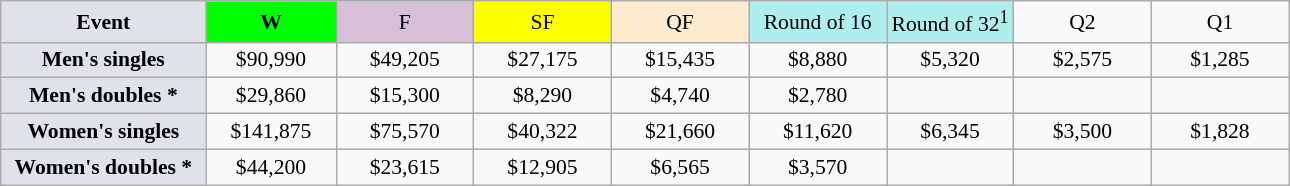<table class=wikitable style=font-size:90%;text-align:center>
<tr>
<td style="width:130px; background:#dfe2e9;"><strong>Event</strong></td>
<td style="width:80px; background:lime;"><strong>W</strong></td>
<td style="width:85px; background:thistle;">F</td>
<td style="width:85px; background:#ff0;">SF</td>
<td style="width:85px; background:#ffebcd;">QF</td>
<td style="width:85px; background:#afeeee;">Round of 16</td>
<td style="background:#afeeee;">Round of 32<sup>1</sup></td>
<td width=85>Q2</td>
<td width=85>Q1</td>
</tr>
<tr>
<td style="background:#dfe2e9;"><strong>Men's singles</strong></td>
<td>$90,990</td>
<td>$49,205</td>
<td>$27,175</td>
<td>$15,435</td>
<td>$8,880</td>
<td>$5,320</td>
<td>$2,575</td>
<td>$1,285</td>
</tr>
<tr>
<td style="background:#dfe2e9;"><strong>Men's doubles *</strong></td>
<td>$29,860</td>
<td>$15,300</td>
<td>$8,290</td>
<td>$4,740</td>
<td>$2,780</td>
<td></td>
<td></td>
<td></td>
</tr>
<tr>
<td style="background:#dfe2e9;"><strong>Women's singles</strong></td>
<td>$141,875</td>
<td>$75,570</td>
<td>$40,322</td>
<td>$21,660</td>
<td>$11,620</td>
<td>$6,345</td>
<td>$3,500</td>
<td>$1,828</td>
</tr>
<tr>
<td style="background:#dfe2e9;"><strong>Women's doubles *</strong></td>
<td>$44,200</td>
<td>$23,615</td>
<td>$12,905</td>
<td>$6,565</td>
<td>$3,570</td>
<td></td>
<td></td>
<td></td>
</tr>
</table>
